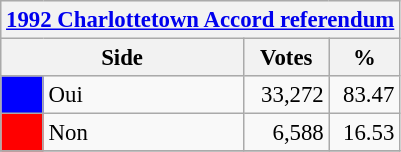<table class="wikitable" style="font-size: 95%; clear:both">
<tr style="background-color:#E9E9E9">
<th colspan=4><a href='#'>1992 Charlottetown Accord referendum</a></th>
</tr>
<tr style="background-color:#E9E9E9">
<th colspan=2 style="width: 130px">Side</th>
<th style="width: 50px">Votes</th>
<th style="width: 40px">%</th>
</tr>
<tr>
<td bgcolor="blue"></td>
<td>Oui</td>
<td align="right">33,272</td>
<td align="right">83.47</td>
</tr>
<tr>
<td bgcolor="red"></td>
<td>Non</td>
<td align="right">6,588</td>
<td align="right">16.53</td>
</tr>
<tr>
</tr>
</table>
